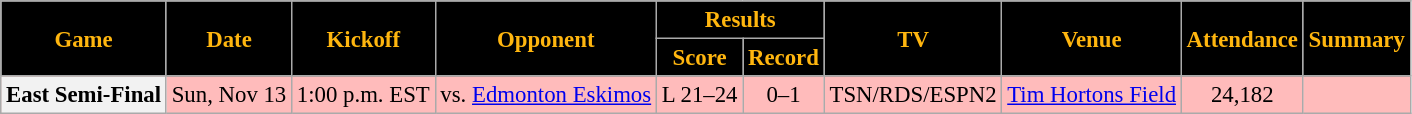<table class="wikitable" style="font-size: 95%;">
<tr>
<th style="background:black;color:#FFB60F;" rowspan=2>Game</th>
<th style="background:black;color:#FFB60F;" rowspan=2>Date</th>
<th style="background:black;color:#FFB60F;" rowspan=2>Kickoff</th>
<th style="background:black;color:#FFB60F;" rowspan=2>Opponent</th>
<th style="background:black;color:#FFB60F;" colspan=2>Results</th>
<th style="background:black;color:#FFB60F;" rowspan=2>TV</th>
<th style="background:black;color:#FFB60F;" rowspan=2>Venue</th>
<th style="background:black;color:#FFB60F;" rowspan=2>Attendance</th>
<th style="background:black;color:#FFB60F;" rowspan=2>Summary</th>
</tr>
<tr>
<th style="background:black;color:#FFB60F;">Score</th>
<th style="background:black;color:#FFB60F;">Record</th>
</tr>
<tr align="center" bgcolor="#ffbbbb">
<th align="center">East Semi-Final</th>
<td align="center">Sun, Nov 13</td>
<td align="center">1:00 p.m. EST</td>
<td align="center">vs. <a href='#'>Edmonton Eskimos</a></td>
<td align="center">L 21–24</td>
<td align="center">0–1</td>
<td align="center">TSN/RDS/ESPN2</td>
<td align="center"><a href='#'>Tim Hortons Field</a></td>
<td align="center">24,182</td>
<td align="center"></td>
</tr>
</table>
